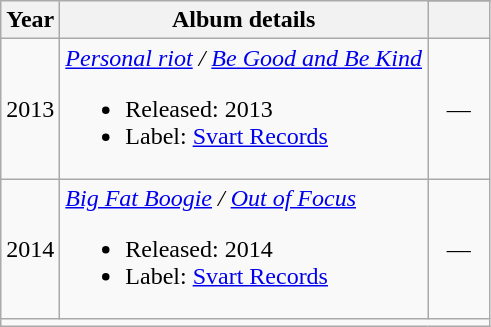<table class="wikitable">
<tr>
<th rowspan="2">Year</th>
<th rowspan="2">Album details</th>
</tr>
<tr>
<th style="width:3em;font-size:75%"></th>
</tr>
<tr>
<td>2013</td>
<td><em><a href='#'>Personal riot</a> / <a href='#'>Be Good and Be Kind</a> </em><br><ul><li>Released: 2013</li><li>Label: <a href='#'>Svart Records</a></li></ul></td>
<td align="center">—</td>
</tr>
<tr>
<td>2014</td>
<td><em><a href='#'>Big Fat Boogie</a> / <a href='#'>Out of Focus</a></em><br><ul><li>Released: 2014</li><li>Label: <a href='#'>Svart Records</a></li></ul></td>
<td align="center">—</td>
</tr>
<tr>
<td align="center" colspan="3" style="font-size: 8pt"></td>
</tr>
</table>
